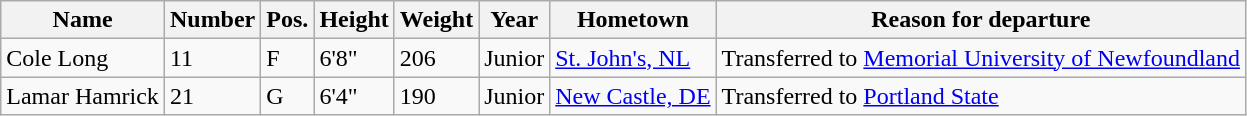<table class="wikitable sortable" border="1">
<tr>
<th>Name</th>
<th>Number</th>
<th>Pos.</th>
<th>Height</th>
<th>Weight</th>
<th>Year</th>
<th>Hometown</th>
<th class="unsortable">Reason for departure</th>
</tr>
<tr>
<td>Cole Long</td>
<td>11</td>
<td>F</td>
<td>6'8"</td>
<td>206</td>
<td>Junior</td>
<td><a href='#'>St. John's, NL</a></td>
<td>Transferred to <a href='#'>Memorial University of Newfoundland</a></td>
</tr>
<tr>
<td>Lamar Hamrick</td>
<td>21</td>
<td>G</td>
<td>6'4"</td>
<td>190</td>
<td>Junior</td>
<td><a href='#'>New Castle, DE</a></td>
<td>Transferred to <a href='#'>Portland State</a></td>
</tr>
</table>
